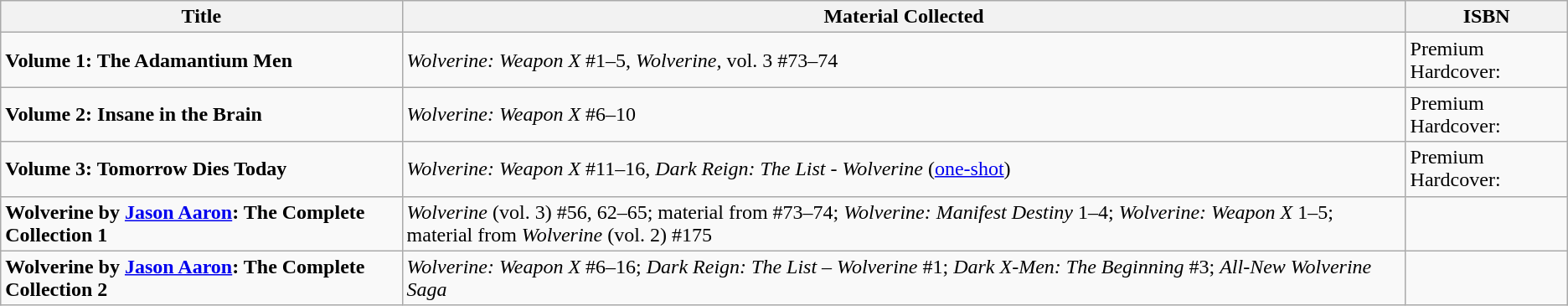<table class="wikitable">
<tr>
<th>Title</th>
<th>Material Collected</th>
<th>ISBN</th>
</tr>
<tr>
<td><strong>Volume 1: The Adamantium Men</strong></td>
<td><em>Wolverine: Weapon X</em> #1–5, <em>Wolverine,</em> vol. 3 #73–74</td>
<td>Premium Hardcover: </td>
</tr>
<tr>
<td><strong>Volume 2: Insane in the Brain</strong></td>
<td><em>Wolverine: Weapon X</em> #6–10</td>
<td>Premium Hardcover: </td>
</tr>
<tr>
<td><strong>Volume 3: Tomorrow Dies Today</strong></td>
<td><em>Wolverine: Weapon X</em> #11–16, <em>Dark Reign: The List - Wolverine</em> (<a href='#'>one-shot</a>)</td>
<td>Premium Hardcover: </td>
</tr>
<tr>
<td><strong>Wolverine by <a href='#'>Jason Aaron</a>: The Complete Collection 1</strong></td>
<td><em>Wolverine</em> (vol. 3) #56, 62–65; material from #73–74; <em>Wolverine: Manifest Destiny</em> 1–4; <em>Wolverine: Weapon X</em> 1–5; material from <em>Wolverine</em> (vol. 2) #175</td>
<td></td>
</tr>
<tr>
<td><strong>Wolverine by <a href='#'>Jason Aaron</a>: The Complete Collection 2</strong></td>
<td><em>Wolverine: Weapon X</em> #6–16; <em>Dark Reign: The List – Wolverine</em> #1; <em>Dark X-Men: The Beginning</em> #3; <em>All-New Wolverine Saga</em></td>
<td></td>
</tr>
</table>
